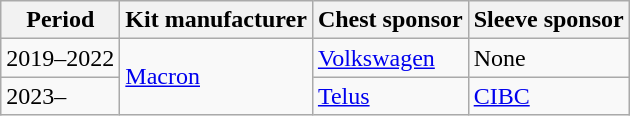<table class="wikitable">
<tr>
<th>Period</th>
<th>Kit manufacturer</th>
<th>Chest sponsor</th>
<th>Sleeve sponsor</th>
</tr>
<tr>
<td>2019–2022</td>
<td rowspan="2"><a href='#'>Macron</a></td>
<td><a href='#'>Volkswagen</a></td>
<td>None</td>
</tr>
<tr>
<td>2023–</td>
<td><a href='#'>Telus</a></td>
<td><a href='#'>CIBC</a></td>
</tr>
</table>
